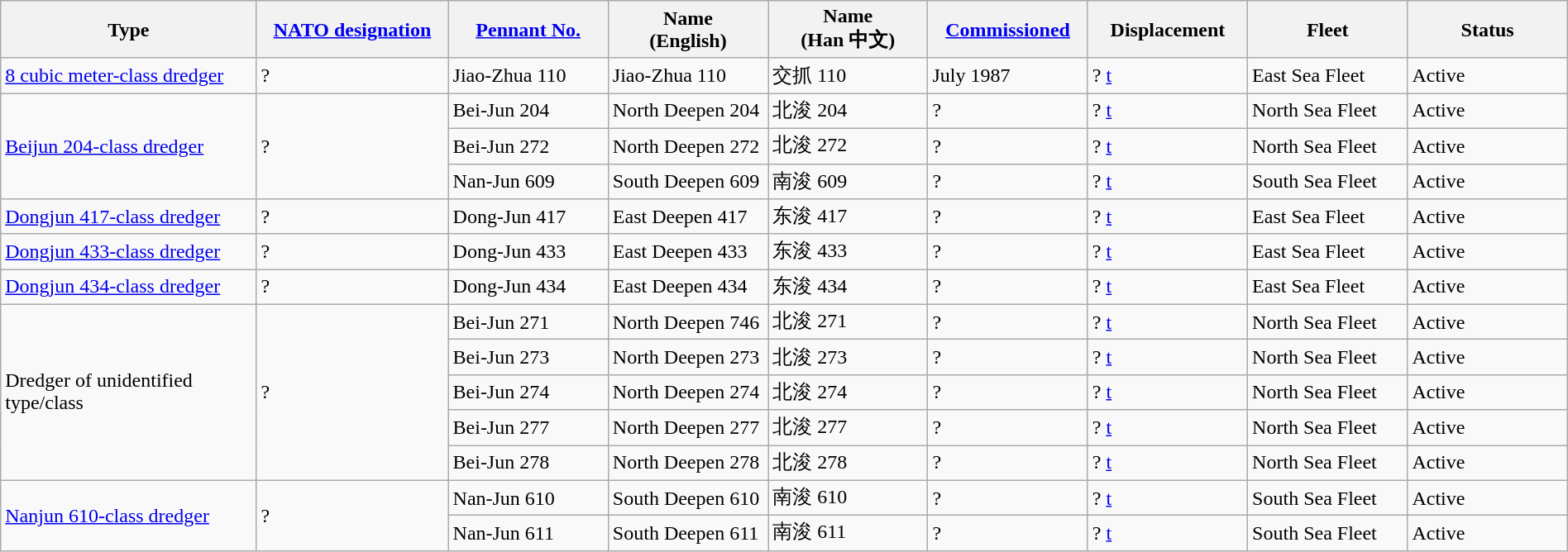<table class="wikitable sortable"  style="margin:auto; width:100%;">
<tr>
<th style="text-align:center; width:16%;">Type</th>
<th style="text-align:center; width:12%;"><a href='#'>NATO designation</a></th>
<th style="text-align:center; width:10%;"><a href='#'>Pennant No.</a></th>
<th style="text-align:center; width:10%;">Name<br>(English)</th>
<th style="text-align:center; width:10%;">Name<br>(Han 中文)</th>
<th style="text-align:center; width:10%;"><a href='#'>Commissioned</a></th>
<th style="text-align:center; width:10%;">Displacement</th>
<th style="text-align:center; width:10%;">Fleet</th>
<th style="text-align:center; width:10%;">Status</th>
</tr>
<tr>
<td><a href='#'>8 cubic meter-class dredger</a></td>
<td>?</td>
<td>Jiao-Zhua 110</td>
<td>Jiao-Zhua 110</td>
<td>交抓 110</td>
<td>July 1987</td>
<td>? <a href='#'>t</a></td>
<td>East Sea Fleet</td>
<td><span>Active</span></td>
</tr>
<tr>
<td rowspan="3"><a href='#'>Beijun 204-class dredger</a></td>
<td rowspan="3">?</td>
<td>Bei-Jun 204</td>
<td>North Deepen 204</td>
<td>北浚 204</td>
<td>?</td>
<td>? <a href='#'>t</a></td>
<td>North Sea Fleet</td>
<td><span>Active</span></td>
</tr>
<tr>
<td>Bei-Jun 272</td>
<td>North Deepen 272</td>
<td>北浚 272</td>
<td>?</td>
<td>? <a href='#'>t</a></td>
<td>North Sea Fleet</td>
<td><span>Active</span></td>
</tr>
<tr>
<td>Nan-Jun 609</td>
<td>South Deepen 609</td>
<td>南浚 609</td>
<td>?</td>
<td>? <a href='#'>t</a></td>
<td>South Sea Fleet</td>
<td><span>Active</span></td>
</tr>
<tr>
<td><a href='#'>Dongjun 417-class dredger</a></td>
<td>?</td>
<td>Dong-Jun 417</td>
<td>East Deepen 417</td>
<td>东浚 417</td>
<td>?</td>
<td>? <a href='#'>t</a></td>
<td>East Sea Fleet</td>
<td><span>Active</span></td>
</tr>
<tr>
<td><a href='#'>Dongjun 433-class dredger</a></td>
<td>?</td>
<td>Dong-Jun 433</td>
<td>East Deepen 433</td>
<td>东浚 433</td>
<td>?</td>
<td>? <a href='#'>t</a></td>
<td>East Sea Fleet</td>
<td><span>Active</span></td>
</tr>
<tr>
<td><a href='#'>Dongjun 434-class dredger</a></td>
<td>?</td>
<td>Dong-Jun 434</td>
<td>East Deepen 434</td>
<td>东浚 434</td>
<td>?</td>
<td>? <a href='#'>t</a></td>
<td>East Sea Fleet</td>
<td><span>Active</span></td>
</tr>
<tr>
<td rowspan="5">Dredger of unidentified type/class</td>
<td rowspan="5">?</td>
<td>Bei-Jun 271</td>
<td>North Deepen 746</td>
<td>北浚 271</td>
<td>?</td>
<td>? <a href='#'>t</a></td>
<td>North Sea Fleet</td>
<td><span>Active</span></td>
</tr>
<tr>
<td>Bei-Jun 273</td>
<td>North Deepen 273</td>
<td>北浚 273</td>
<td>?</td>
<td>? <a href='#'>t</a></td>
<td>North Sea Fleet</td>
<td><span>Active</span></td>
</tr>
<tr>
<td>Bei-Jun 274</td>
<td>North Deepen 274</td>
<td>北浚 274</td>
<td>?</td>
<td>? <a href='#'>t</a></td>
<td>North Sea Fleet</td>
<td><span>Active</span></td>
</tr>
<tr>
<td>Bei-Jun 277</td>
<td>North Deepen 277</td>
<td>北浚 277</td>
<td>?</td>
<td>? <a href='#'>t</a></td>
<td>North Sea Fleet</td>
<td><span>Active</span></td>
</tr>
<tr>
<td>Bei-Jun 278</td>
<td>North Deepen 278</td>
<td>北浚 278</td>
<td>?</td>
<td>? <a href='#'>t</a></td>
<td>North Sea Fleet</td>
<td><span>Active</span></td>
</tr>
<tr>
<td rowspan="2"><a href='#'>Nanjun 610-class dredger</a></td>
<td rowspan="2">?</td>
<td>Nan-Jun 610</td>
<td>South Deepen 610</td>
<td>南浚 610</td>
<td>?</td>
<td>? <a href='#'>t</a></td>
<td>South Sea Fleet</td>
<td><span>Active</span></td>
</tr>
<tr>
<td>Nan-Jun 611</td>
<td>South Deepen 611</td>
<td>南浚 611</td>
<td>?</td>
<td>? <a href='#'>t</a></td>
<td>South Sea Fleet</td>
<td><span>Active</span></td>
</tr>
</table>
